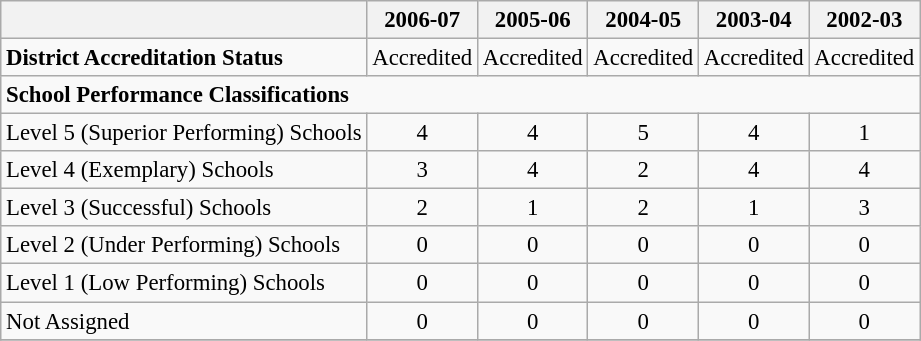<table class="wikitable" style="font-size: 95%;">
<tr>
<th></th>
<th>2006-07</th>
<th>2005-06</th>
<th>2004-05</th>
<th>2003-04</th>
<th>2002-03</th>
</tr>
<tr>
<td align="left"><strong>District Accreditation Status</strong></td>
<td align="center">Accredited</td>
<td align="center">Accredited</td>
<td align="center">Accredited</td>
<td align="center">Accredited</td>
<td align="center">Accredited</td>
</tr>
<tr>
<td align="left" colspan="6"><strong>School Performance Classifications</strong></td>
</tr>
<tr>
<td align="left">Level 5 (Superior Performing) Schools</td>
<td align="center">4</td>
<td align="center">4</td>
<td align="center">5</td>
<td align="center">4</td>
<td align="center">1</td>
</tr>
<tr>
<td align="left">Level 4 (Exemplary) Schools</td>
<td align="center">3</td>
<td align="center">4</td>
<td align="center">2</td>
<td align="center">4</td>
<td align="center">4</td>
</tr>
<tr>
<td align="left">Level 3 (Successful) Schools</td>
<td align="center">2</td>
<td align="center">1</td>
<td align="center">2</td>
<td align="center">1</td>
<td align="center">3</td>
</tr>
<tr>
<td align="left">Level 2 (Under Performing) Schools</td>
<td align="center">0</td>
<td align="center">0</td>
<td align="center">0</td>
<td align="center">0</td>
<td align="center">0</td>
</tr>
<tr>
<td align="left">Level 1 (Low Performing) Schools</td>
<td align="center">0</td>
<td align="center">0</td>
<td align="center">0</td>
<td align="center">0</td>
<td align="center">0</td>
</tr>
<tr>
<td align="left">Not Assigned</td>
<td align="center">0</td>
<td align="center">0</td>
<td align="center">0</td>
<td align="center">0</td>
<td align="center">0</td>
</tr>
<tr>
</tr>
</table>
